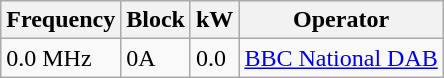<table class="wikitable sortable">
<tr>
<th>Frequency</th>
<th>Block</th>
<th>kW</th>
<th>Operator</th>
</tr>
<tr>
<td>0.0 MHz</td>
<td>0A</td>
<td>0.0</td>
<td><a href='#'>BBC National DAB</a></td>
</tr>
</table>
